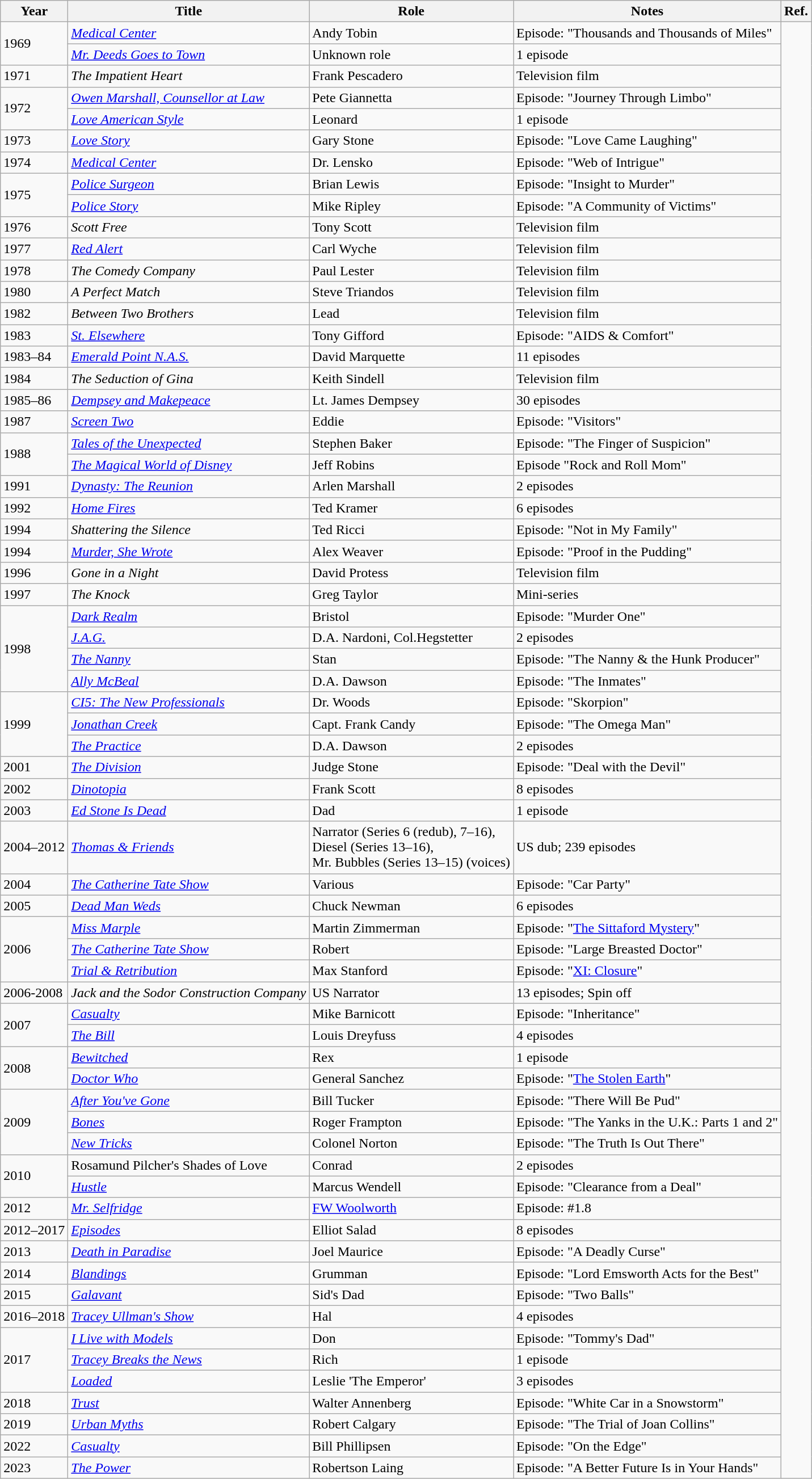<table class="wikitable">
<tr>
<th>Year</th>
<th>Title</th>
<th>Role</th>
<th>Notes</th>
<th>Ref.</th>
</tr>
<tr>
<td rowspan=2>1969</td>
<td><em><a href='#'>Medical Center</a></em></td>
<td>Andy Tobin</td>
<td>Episode: "Thousands and Thousands of Miles"</td>
<td rowspan=66></td>
</tr>
<tr>
<td><em><a href='#'>Mr. Deeds Goes to Town</a></em></td>
<td>Unknown role</td>
<td>1 episode</td>
</tr>
<tr>
<td>1971</td>
<td><em>The Impatient Heart</em></td>
<td>Frank Pescadero</td>
<td>Television film</td>
</tr>
<tr>
<td rowspan=2>1972</td>
<td><em><a href='#'>Owen Marshall, Counsellor at Law</a></em></td>
<td>Pete Giannetta</td>
<td>Episode: "Journey Through Limbo"</td>
</tr>
<tr>
<td><em><a href='#'>Love American Style</a></em></td>
<td>Leonard</td>
<td>1 episode</td>
</tr>
<tr>
<td>1973</td>
<td><em><a href='#'>Love Story</a></em></td>
<td>Gary Stone</td>
<td>Episode: "Love Came Laughing"</td>
</tr>
<tr>
<td>1974</td>
<td><em><a href='#'>Medical Center</a></em></td>
<td>Dr. Lensko</td>
<td>Episode: "Web of Intrigue"</td>
</tr>
<tr>
<td rowspan=2>1975</td>
<td><em><a href='#'>Police Surgeon</a></em></td>
<td>Brian Lewis</td>
<td>Episode: "Insight to Murder"</td>
</tr>
<tr>
<td><em><a href='#'>Police Story</a></em></td>
<td>Mike Ripley</td>
<td>Episode: "A Community of Victims"</td>
</tr>
<tr>
<td>1976</td>
<td><em>Scott Free</em></td>
<td>Tony Scott</td>
<td>Television film</td>
</tr>
<tr>
<td>1977</td>
<td><em><a href='#'>Red Alert</a></em></td>
<td>Carl Wyche</td>
<td>Television film</td>
</tr>
<tr>
<td>1978</td>
<td><em>The Comedy Company</em></td>
<td>Paul Lester</td>
<td>Television film</td>
</tr>
<tr>
<td>1980</td>
<td><em>A Perfect Match</em></td>
<td>Steve Triandos</td>
<td>Television film</td>
</tr>
<tr>
<td>1982</td>
<td><em>Between Two Brothers</em></td>
<td>Lead</td>
<td>Television film</td>
</tr>
<tr>
<td>1983</td>
<td><em><a href='#'>St. Elsewhere</a></em></td>
<td>Tony Gifford</td>
<td>Episode: "AIDS & Comfort"</td>
</tr>
<tr>
<td>1983–84</td>
<td><em><a href='#'>Emerald Point N.A.S.</a></em></td>
<td>David Marquette</td>
<td>11 episodes</td>
</tr>
<tr>
<td>1984</td>
<td><em>The Seduction of Gina</em></td>
<td>Keith Sindell</td>
<td>Television film</td>
</tr>
<tr>
<td>1985–86</td>
<td><em><a href='#'>Dempsey and Makepeace</a></em></td>
<td>Lt. James Dempsey</td>
<td>30 episodes</td>
</tr>
<tr>
<td>1987</td>
<td><em><a href='#'>Screen Two</a></em></td>
<td>Eddie</td>
<td>Episode: "Visitors"</td>
</tr>
<tr>
<td rowspan=2>1988</td>
<td><em><a href='#'>Tales of the Unexpected</a></em></td>
<td>Stephen Baker</td>
<td>Episode: "The Finger of Suspicion"</td>
</tr>
<tr>
<td><em><a href='#'>The Magical World of Disney</a></em></td>
<td>Jeff Robins</td>
<td>Episode "Rock and Roll Mom"</td>
</tr>
<tr>
<td>1991</td>
<td><em><a href='#'>Dynasty: The Reunion</a></em></td>
<td>Arlen Marshall</td>
<td>2 episodes</td>
</tr>
<tr>
<td>1992</td>
<td><em><a href='#'>Home Fires</a></em></td>
<td>Ted Kramer</td>
<td>6 episodes</td>
</tr>
<tr>
<td>1994</td>
<td><em>Shattering the Silence</em></td>
<td>Ted Ricci</td>
<td>Episode: "Not in My Family"</td>
</tr>
<tr>
<td>1994</td>
<td><em><a href='#'>Murder, She Wrote</a></em></td>
<td>Alex Weaver</td>
<td>Episode: "Proof in the Pudding"</td>
</tr>
<tr>
<td>1996</td>
<td><em>Gone in a Night</em></td>
<td>David Protess</td>
<td>Television film</td>
</tr>
<tr>
<td>1997</td>
<td><em>The Knock</em></td>
<td>Greg Taylor</td>
<td>Mini-series</td>
</tr>
<tr>
<td rowspan=4>1998</td>
<td><em><a href='#'>Dark Realm</a></em></td>
<td>Bristol</td>
<td>Episode: "Murder One"</td>
</tr>
<tr>
<td><em><a href='#'>J.A.G.</a></em></td>
<td>D.A. Nardoni, Col.Hegstetter</td>
<td>2 episodes</td>
</tr>
<tr>
<td><em><a href='#'>The Nanny</a></em></td>
<td>Stan</td>
<td>Episode: "The Nanny & the Hunk Producer"</td>
</tr>
<tr>
<td><em><a href='#'>Ally McBeal</a></em></td>
<td>D.A. Dawson</td>
<td>Episode: "The Inmates"</td>
</tr>
<tr>
<td rowspan=3>1999</td>
<td><em><a href='#'>CI5: The New Professionals</a></em></td>
<td>Dr. Woods</td>
<td>Episode: "Skorpion"</td>
</tr>
<tr>
<td><em><a href='#'>Jonathan Creek</a></em></td>
<td>Capt. Frank Candy</td>
<td>Episode: "The Omega Man"</td>
</tr>
<tr>
<td><em><a href='#'>The Practice</a></em></td>
<td>D.A. Dawson</td>
<td>2 episodes</td>
</tr>
<tr>
<td>2001</td>
<td><em><a href='#'>The Division</a></em></td>
<td>Judge Stone</td>
<td>Episode: "Deal with the Devil"</td>
</tr>
<tr>
<td>2002</td>
<td><em><a href='#'>Dinotopia</a></em></td>
<td>Frank Scott</td>
<td>8 episodes</td>
</tr>
<tr>
<td>2003</td>
<td><em><a href='#'>Ed Stone Is Dead</a></em></td>
<td>Dad</td>
<td>1 episode</td>
</tr>
<tr>
<td>2004–2012</td>
<td><em><a href='#'>Thomas & Friends</a></em></td>
<td>Narrator (Series 6 (redub), 7–16), <br>Diesel (Series 13–16), <br>Mr. Bubbles (Series 13–15) (voices)</td>
<td>US dub; 239 episodes</td>
</tr>
<tr>
<td>2004</td>
<td><em><a href='#'>The Catherine Tate Show</a></em></td>
<td>Various</td>
<td>Episode: "Car Party"</td>
</tr>
<tr>
<td>2005</td>
<td><em><a href='#'>Dead Man Weds</a></em></td>
<td>Chuck Newman</td>
<td>6 episodes</td>
</tr>
<tr>
<td rowspan=3>2006</td>
<td><em><a href='#'>Miss Marple</a></em></td>
<td>Martin Zimmerman</td>
<td>Episode: "<a href='#'>The Sittaford Mystery</a>"</td>
</tr>
<tr>
<td><em><a href='#'>The Catherine Tate Show</a></em></td>
<td>Robert</td>
<td>Episode: "Large Breasted Doctor"</td>
</tr>
<tr>
<td><em><a href='#'>Trial & Retribution</a></em></td>
<td>Max Stanford</td>
<td>Episode: "<a href='#'>XI: Closure</a>"</td>
</tr>
<tr>
<td>2006-2008</td>
<td><em>Jack and the Sodor Construction Company</em></td>
<td>US Narrator</td>
<td>13 episodes; Spin off</td>
</tr>
<tr>
<td rowspan=2>2007</td>
<td><em><a href='#'>Casualty</a></em></td>
<td>Mike Barnicott</td>
<td>Episode: "Inheritance"</td>
</tr>
<tr>
<td><em><a href='#'>The Bill</a></em></td>
<td>Louis Dreyfuss</td>
<td>4 episodes</td>
</tr>
<tr>
<td rowspan=2>2008</td>
<td><em><a href='#'>Bewitched</a></em></td>
<td>Rex</td>
<td>1 episode</td>
</tr>
<tr>
<td><em><a href='#'>Doctor Who</a></em></td>
<td>General Sanchez</td>
<td>Episode: "<a href='#'>The Stolen Earth</a>"</td>
</tr>
<tr>
<td rowspan=3>2009</td>
<td><em><a href='#'>After You've Gone</a></em></td>
<td>Bill Tucker</td>
<td>Episode: "There Will Be Pud"</td>
</tr>
<tr>
<td><em><a href='#'>Bones</a></em></td>
<td>Roger Frampton</td>
<td>Episode: "The Yanks in the U.K.: Parts 1 and 2"</td>
</tr>
<tr>
<td><em><a href='#'>New Tricks</a></em></td>
<td>Colonel Norton</td>
<td>Episode: "The Truth Is Out There"</td>
</tr>
<tr>
<td rowspan=2>2010</td>
<td>Rosamund Pilcher's Shades of Love</td>
<td>Conrad</td>
<td>2 episodes</td>
</tr>
<tr>
<td><em><a href='#'>Hustle</a></em></td>
<td>Marcus Wendell</td>
<td>Episode: "Clearance from a Deal"</td>
</tr>
<tr>
<td>2012</td>
<td><em><a href='#'>Mr. Selfridge</a></em></td>
<td><a href='#'>FW Woolworth</a></td>
<td>Episode: #1.8</td>
</tr>
<tr>
<td>2012–2017</td>
<td><em><a href='#'>Episodes</a></em></td>
<td>Elliot Salad</td>
<td>8 episodes</td>
</tr>
<tr>
<td>2013</td>
<td><em><a href='#'>Death in Paradise</a></em></td>
<td>Joel Maurice</td>
<td>Episode: "A Deadly Curse"</td>
</tr>
<tr>
<td>2014</td>
<td><em><a href='#'>Blandings</a></em></td>
<td>Grumman</td>
<td>Episode: "Lord Emsworth Acts for the Best"</td>
</tr>
<tr>
<td>2015</td>
<td><em><a href='#'>Galavant</a></em></td>
<td>Sid's Dad</td>
<td>Episode: "Two Balls"</td>
</tr>
<tr>
<td>2016–2018</td>
<td><em><a href='#'>Tracey Ullman's Show</a></em></td>
<td>Hal</td>
<td>4 episodes</td>
</tr>
<tr>
<td rowspan=3>2017</td>
<td><em><a href='#'>I Live with Models</a></em></td>
<td>Don</td>
<td>Episode: "Tommy's Dad"</td>
</tr>
<tr>
<td><em><a href='#'>Tracey Breaks the News</a></em></td>
<td>Rich</td>
<td>1 episode</td>
</tr>
<tr>
<td><em><a href='#'>Loaded</a></em></td>
<td>Leslie 'The Emperor'</td>
<td>3 episodes</td>
</tr>
<tr>
<td>2018</td>
<td><em><a href='#'>Trust</a></em></td>
<td>Walter Annenberg</td>
<td>Episode: "White Car in a Snowstorm"</td>
</tr>
<tr>
<td>2019</td>
<td><em><a href='#'>Urban Myths</a></em></td>
<td>Robert Calgary</td>
<td>Episode: "The Trial of Joan Collins"</td>
</tr>
<tr>
<td>2022</td>
<td><em><a href='#'>Casualty</a></em></td>
<td>Bill Phillipsen</td>
<td>Episode: "On the Edge"</td>
</tr>
<tr>
<td>2023</td>
<td><em><a href='#'>The Power</a></em></td>
<td>Robertson Laing</td>
<td>Episode: "A Better Future Is in Your Hands"</td>
</tr>
</table>
